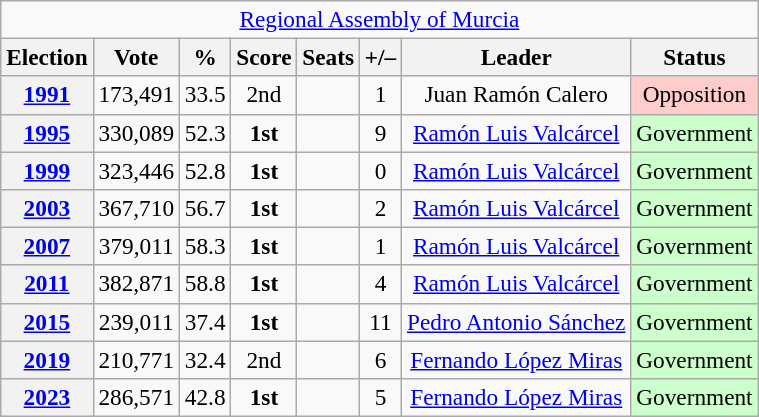<table class="wikitable" style="font-size:97%; text-align:center;">
<tr>
<td colspan="8"><a href='#'>Regional Assembly of Murcia</a></td>
</tr>
<tr>
<th>Election</th>
<th>Vote</th>
<th>%</th>
<th>Score</th>
<th>Seats</th>
<th>+/–</th>
<th>Leader</th>
<th>Status</th>
</tr>
<tr>
<th><a href='#'>1991</a></th>
<td>173,491</td>
<td>33.5</td>
<td>2nd</td>
<td></td>
<td>1</td>
<td>Juan Ramón Calero</td>
<td style="background-color:#fcc;">Opposition</td>
</tr>
<tr>
<th><a href='#'>1995</a></th>
<td>330,089</td>
<td>52.3</td>
<td><strong>1st</strong></td>
<td></td>
<td>9</td>
<td><a href='#'>Ramón Luis Valcárcel</a></td>
<td style="background-color:#cfc;">Government</td>
</tr>
<tr>
<th><a href='#'>1999</a></th>
<td>323,446</td>
<td>52.8</td>
<td><strong>1st</strong></td>
<td></td>
<td>0</td>
<td><a href='#'>Ramón Luis Valcárcel</a></td>
<td style="background-color:#cfc;">Government</td>
</tr>
<tr>
<th><a href='#'>2003</a></th>
<td>367,710</td>
<td>56.7</td>
<td><strong>1st</strong></td>
<td></td>
<td>2</td>
<td><a href='#'>Ramón Luis Valcárcel</a></td>
<td style="background-color:#cfc;">Government</td>
</tr>
<tr>
<th><a href='#'>2007</a></th>
<td>379,011</td>
<td>58.3</td>
<td><strong>1st</strong></td>
<td></td>
<td>1</td>
<td><a href='#'>Ramón Luis Valcárcel</a></td>
<td style="background-color:#cfc;">Government</td>
</tr>
<tr>
<th><a href='#'>2011</a></th>
<td>382,871</td>
<td>58.8</td>
<td><strong>1st</strong></td>
<td></td>
<td>4</td>
<td><a href='#'>Ramón Luis Valcárcel</a></td>
<td style="background-color:#cfc;">Government</td>
</tr>
<tr>
<th><a href='#'>2015</a></th>
<td>239,011</td>
<td>37.4</td>
<td><strong>1st</strong></td>
<td></td>
<td>11</td>
<td><a href='#'>Pedro Antonio Sánchez</a></td>
<td style="background-color:#cfc;">Government</td>
</tr>
<tr>
<th><a href='#'>2019</a></th>
<td>210,771</td>
<td>32.4</td>
<td>2nd</td>
<td></td>
<td>6</td>
<td><a href='#'>Fernando López Miras</a></td>
<td style="background-color:#cfc;">Government</td>
</tr>
<tr>
<th><a href='#'>2023</a></th>
<td>286,571</td>
<td>42.8</td>
<td><strong>1st</strong></td>
<td></td>
<td>5</td>
<td><a href='#'>Fernando López Miras</a></td>
<td style="background-color:#cfc;">Government</td>
</tr>
</table>
